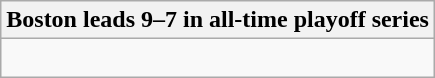<table class="wikitable collapsible collapsed">
<tr>
<th>Boston leads 9–7 in all-time playoff series</th>
</tr>
<tr>
<td><br>














</td>
</tr>
</table>
